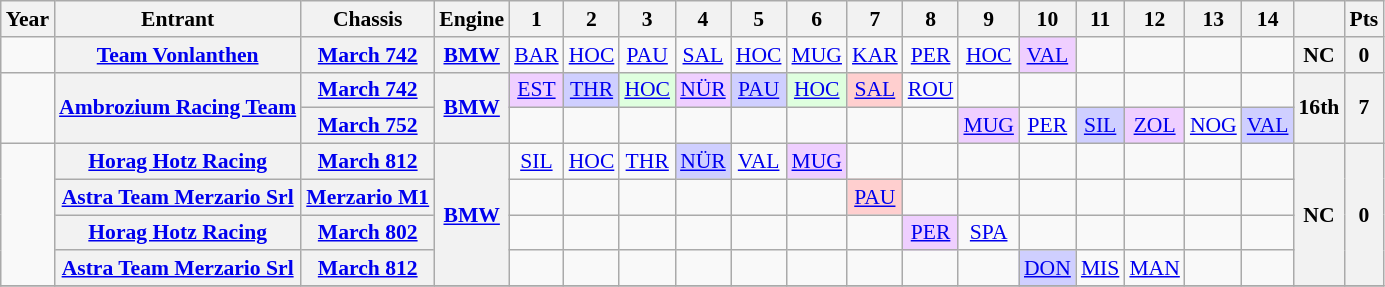<table class="wikitable" style="text-align:center; font-size:90%">
<tr>
<th>Year</th>
<th>Entrant</th>
<th>Chassis</th>
<th>Engine</th>
<th>1</th>
<th>2</th>
<th>3</th>
<th>4</th>
<th>5</th>
<th>6</th>
<th>7</th>
<th>8</th>
<th>9</th>
<th>10</th>
<th>11</th>
<th>12</th>
<th>13</th>
<th>14</th>
<th></th>
<th>Pts</th>
</tr>
<tr>
<td></td>
<th><a href='#'>Team Vonlanthen</a></th>
<th><a href='#'>March 742</a></th>
<th><a href='#'>BMW</a></th>
<td><a href='#'>BAR</a></td>
<td><a href='#'>HOC</a></td>
<td><a href='#'>PAU</a></td>
<td><a href='#'>SAL</a></td>
<td><a href='#'>HOC</a></td>
<td><a href='#'>MUG</a></td>
<td><a href='#'>KAR</a></td>
<td><a href='#'>PER</a></td>
<td><a href='#'>HOC</a></td>
<td style="background:#EFCFFF;"><a href='#'>VAL</a><br></td>
<td></td>
<td></td>
<td></td>
<td></td>
<th>NC</th>
<th>0</th>
</tr>
<tr>
<td rowspan=2></td>
<th rowspan=2><a href='#'>Ambrozium Racing Team</a></th>
<th><a href='#'>March 742</a></th>
<th rowspan=2><a href='#'>BMW</a></th>
<td style="background:#EFCFFF;"><a href='#'>EST</a><br></td>
<td style="background:#CFCFFF;"><a href='#'>THR</a><br></td>
<td style="background:#DFFFDF;"><a href='#'>HOC</a><br><small></small></td>
<td style="background:#EFCFFF;"><a href='#'>NÜR</a><br></td>
<td style="background:#CFCFFF;"><a href='#'>PAU</a><br></td>
<td style="background:#DFFFDF;"><a href='#'>HOC</a><br></td>
<td style="background:#ffcfcf;"><a href='#'>SAL</a><br></td>
<td><a href='#'>ROU</a></td>
<td></td>
<td></td>
<td></td>
<td></td>
<td></td>
<td></td>
<th rowspan=2>16th</th>
<th rowspan=2>7</th>
</tr>
<tr>
<th><a href='#'>March 752</a></th>
<td></td>
<td></td>
<td></td>
<td></td>
<td></td>
<td></td>
<td></td>
<td></td>
<td style="background:#EFCFFF;"><a href='#'>MUG</a><br></td>
<td><a href='#'>PER</a></td>
<td style="background:#cfcfff;"><a href='#'>SIL</a><br></td>
<td style="background:#EFCFFF;"><a href='#'>ZOL</a><br></td>
<td><a href='#'>NOG</a></td>
<td style="background:#CFCFFF;"><a href='#'>VAL</a><br></td>
</tr>
<tr>
<td rowspan=4></td>
<th><a href='#'>Horag Hotz Racing</a></th>
<th><a href='#'>March 812</a></th>
<th rowspan=4><a href='#'>BMW</a></th>
<td><a href='#'>SIL</a></td>
<td><a href='#'>HOC</a></td>
<td><a href='#'>THR</a></td>
<td style="background:#CFCFFF;"><a href='#'>NÜR</a><br></td>
<td><a href='#'>VAL</a></td>
<td style="background:#EFCFFF;"><a href='#'>MUG</a><br></td>
<td></td>
<td></td>
<td></td>
<td></td>
<td></td>
<td></td>
<td></td>
<td></td>
<th rowspan=4>NC</th>
<th rowspan=4>0</th>
</tr>
<tr>
<th><a href='#'>Astra Team Merzario Srl</a></th>
<th><a href='#'>Merzario M1</a></th>
<td></td>
<td></td>
<td></td>
<td></td>
<td></td>
<td></td>
<td style="background:#FFCFCF;"><a href='#'>PAU</a><br></td>
<td></td>
<td></td>
<td></td>
<td></td>
<td></td>
<td></td>
<td></td>
</tr>
<tr>
<th><a href='#'>Horag Hotz Racing</a></th>
<th><a href='#'>March 802</a></th>
<td></td>
<td></td>
<td></td>
<td></td>
<td></td>
<td></td>
<td></td>
<td style="background:#EFCFFF;"><a href='#'>PER</a><br></td>
<td><a href='#'>SPA</a></td>
<td></td>
<td></td>
<td></td>
<td></td>
<td></td>
</tr>
<tr>
<th><a href='#'>Astra Team Merzario Srl</a></th>
<th><a href='#'>March 812</a></th>
<td></td>
<td></td>
<td></td>
<td></td>
<td></td>
<td></td>
<td></td>
<td></td>
<td></td>
<td style="background:#CFCFFF;"><a href='#'>DON</a><br></td>
<td><a href='#'>MIS</a></td>
<td><a href='#'>MAN</a></td>
<td></td>
<td></td>
</tr>
<tr>
</tr>
</table>
